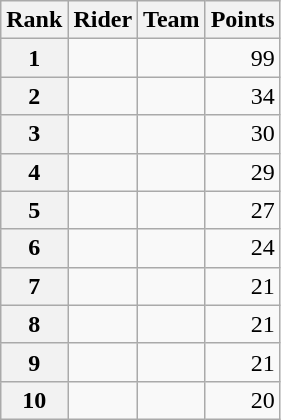<table class="wikitable">
<tr>
<th scope="col">Rank</th>
<th scope="col">Rider</th>
<th scope="col">Team</th>
<th scope="col">Points</th>
</tr>
<tr>
<th scope="row">1</th>
<td> </td>
<td></td>
<td style="text-align:right;">99</td>
</tr>
<tr>
<th scope="row">2</th>
<td></td>
<td></td>
<td style="text-align:right;">34</td>
</tr>
<tr>
<th scope="row">3</th>
<td></td>
<td></td>
<td style="text-align:right;">30</td>
</tr>
<tr>
<th scope="row">4</th>
<td></td>
<td></td>
<td style="text-align:right;">29</td>
</tr>
<tr>
<th scope="row">5</th>
<td></td>
<td></td>
<td style="text-align:right;">27</td>
</tr>
<tr>
<th scope="row">6</th>
<td> </td>
<td></td>
<td style="text-align:right;">24</td>
</tr>
<tr>
<th scope="row">7</th>
<td></td>
<td></td>
<td style="text-align:right;">21</td>
</tr>
<tr>
<th scope="row">8</th>
<td></td>
<td></td>
<td style="text-align:right;">21</td>
</tr>
<tr>
<th scope="row">9</th>
<td></td>
<td></td>
<td style="text-align:right;">21</td>
</tr>
<tr>
<th scope="row">10</th>
<td></td>
<td></td>
<td style="text-align:right;">20</td>
</tr>
</table>
